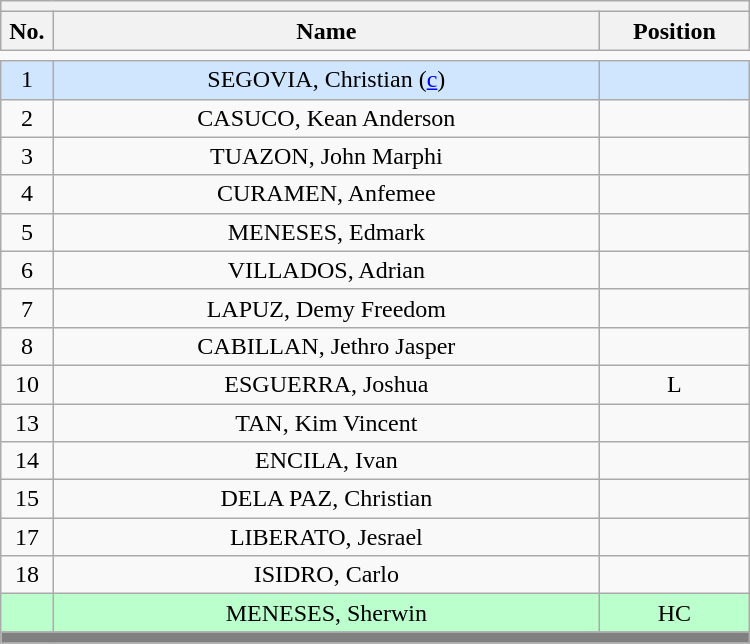<table class='wikitable mw-collapsible mw-collapsed' style="text-align: center; width: 500px; border: none">
<tr>
<th style='text-align: left;' colspan=3></th>
</tr>
<tr>
<th style='width: 7%;'>No.</th>
<th>Name</th>
<th style='width: 20%;'>Position</th>
</tr>
<tr>
<td style='border: none;'></td>
</tr>
<tr bgcolor=#D0E6FF>
<td>1</td>
<td>SEGOVIA, Christian (<a href='#'>c</a>)</td>
<td></td>
</tr>
<tr>
<td>2</td>
<td>CASUCO, Kean Anderson</td>
<td></td>
</tr>
<tr>
<td>3</td>
<td>TUAZON, John Marphi</td>
<td></td>
</tr>
<tr>
<td>4</td>
<td>CURAMEN, Anfemee</td>
<td></td>
</tr>
<tr>
<td>5</td>
<td>MENESES, Edmark</td>
<td></td>
</tr>
<tr>
<td>6</td>
<td>VILLADOS, Adrian</td>
<td></td>
</tr>
<tr>
<td>7</td>
<td>LAPUZ, Demy Freedom</td>
<td></td>
</tr>
<tr>
<td>8</td>
<td>CABILLAN, Jethro Jasper</td>
<td></td>
</tr>
<tr>
<td>10</td>
<td>ESGUERRA, Joshua</td>
<td>L</td>
</tr>
<tr>
<td>13</td>
<td>TAN, Kim Vincent</td>
<td></td>
</tr>
<tr>
<td>14</td>
<td>ENCILA, Ivan</td>
<td></td>
</tr>
<tr>
<td>15</td>
<td>DELA PAZ, Christian</td>
<td></td>
</tr>
<tr>
<td>17</td>
<td>LIBERATO, Jesrael</td>
<td></td>
</tr>
<tr>
<td>18</td>
<td>ISIDRO, Carlo</td>
<td></td>
</tr>
<tr bgcolor=#BBFFCC>
<td></td>
<td>MENESES, Sherwin</td>
<td>HC</td>
</tr>
<tr>
<th style='background: grey;' colspan=3></th>
</tr>
</table>
